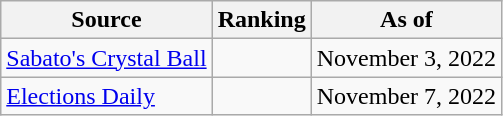<table class="wikitable" style="text-align:center">
<tr>
<th>Source</th>
<th>Ranking</th>
<th>As of</th>
</tr>
<tr>
<td align=left><a href='#'>Sabato's Crystal Ball</a></td>
<td></td>
<td>November 3, 2022</td>
</tr>
<tr>
<td align="left"><a href='#'>Elections Daily</a></td>
<td></td>
<td>November 7, 2022</td>
</tr>
</table>
